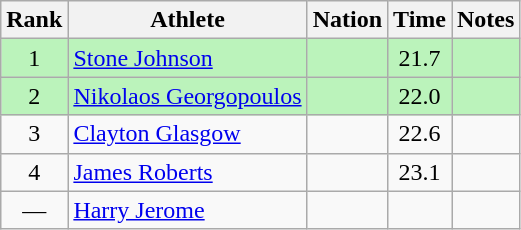<table class="wikitable sortable" style="text-align:center">
<tr>
<th>Rank</th>
<th>Athlete</th>
<th>Nation</th>
<th>Time</th>
<th>Notes</th>
</tr>
<tr bgcolor=bbf3bb>
<td>1</td>
<td align=left><a href='#'>Stone Johnson</a></td>
<td align=left></td>
<td>21.7</td>
<td></td>
</tr>
<tr bgcolor=bbf3bb>
<td>2</td>
<td align=left><a href='#'>Nikolaos Georgopoulos</a></td>
<td align=left></td>
<td>22.0</td>
<td></td>
</tr>
<tr>
<td>3</td>
<td align=left><a href='#'>Clayton Glasgow</a></td>
<td align=left></td>
<td>22.6</td>
<td></td>
</tr>
<tr>
<td>4</td>
<td align=left><a href='#'>James Roberts</a></td>
<td align=left></td>
<td>23.1</td>
<td></td>
</tr>
<tr>
<td data-sort-value=5>—</td>
<td align=left><a href='#'>Harry Jerome</a></td>
<td align=left></td>
<td data-sort-value=99.9></td>
<td></td>
</tr>
</table>
